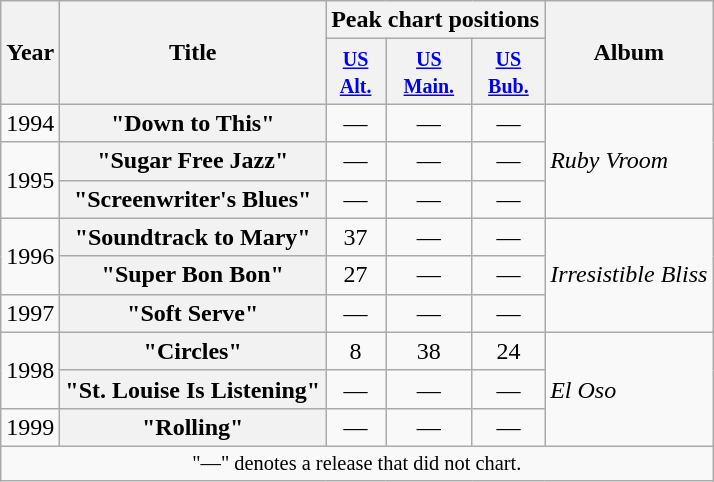<table class="wikitable plainrowheaders" style="text-align:center">
<tr>
<th scope="col" rowspan="2">Year</th>
<th scope="col" rowspan="2">Title</th>
<th scope="colgroup" colspan="3">Peak chart positions</th>
<th scope="col" rowspan="2">Album</th>
</tr>
<tr>
<th scope="col"><small><a href='#'>US<br>Alt.</a></small><br></th>
<th scope="col"><small><a href='#'>US<br>Main.</a></small><br></th>
<th scope="col"><small><a href='#'>US<br>Bub.</a></small><br></th>
</tr>
<tr>
<td>1994</td>
<th scope="row">"Down to This"</th>
<td>—</td>
<td>—</td>
<td>—</td>
<td align="left" rowspan="3"><em>Ruby Vroom</em></td>
</tr>
<tr>
<td rowspan="2">1995</td>
<th scope="row">"Sugar Free Jazz"</th>
<td>—</td>
<td>—</td>
<td>—</td>
</tr>
<tr>
<th scope="row">"Screenwriter's Blues"</th>
<td>—</td>
<td>—</td>
<td>—</td>
</tr>
<tr>
<td rowspan="2">1996</td>
<th scope="row">"Soundtrack to Mary"</th>
<td>37</td>
<td>—</td>
<td>—</td>
<td align="left" rowspan="3"><em>Irresistible Bliss</em></td>
</tr>
<tr>
<th scope="row">"Super Bon Bon"</th>
<td>27</td>
<td>—</td>
<td>—</td>
</tr>
<tr>
<td>1997</td>
<th scope="row">"Soft Serve"</th>
<td>—</td>
<td>—</td>
<td>—</td>
</tr>
<tr>
<td rowspan="2">1998</td>
<th scope="row">"Circles"</th>
<td>8</td>
<td>38</td>
<td>24</td>
<td align="left" rowspan="3"><em>El Oso</em></td>
</tr>
<tr>
<th scope="row">"St. Louise Is Listening"</th>
<td>—</td>
<td>—</td>
<td>—</td>
</tr>
<tr>
<td>1999</td>
<th scope="row">"Rolling"</th>
<td>—</td>
<td>—</td>
<td>—</td>
</tr>
<tr>
<td colspan="10" style="font-size:85%">"—" denotes a release that did not chart.</td>
</tr>
</table>
